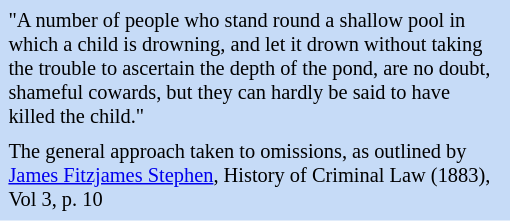<table class="toccolours" style="float: ight; margin-left: 1em; margin-right: 2em; font-size: 85%; background:#c6dbf7; color:black; width:25em; max-width: 34%;" cellspacing="5">
<tr>
<td style="text-align: left;">"A number of people who stand round a shallow pool in which a child is drowning, and let it drown without taking the trouble to ascertain the depth of the pond, are no doubt, shameful cowards, but they can hardly be said to have killed the child."</td>
</tr>
<tr>
<td style="text-align: left;">The general approach taken to omissions, as outlined by <a href='#'>James Fitzjames Stephen</a>, History of Criminal Law (1883), Vol 3, p. 10</td>
</tr>
</table>
